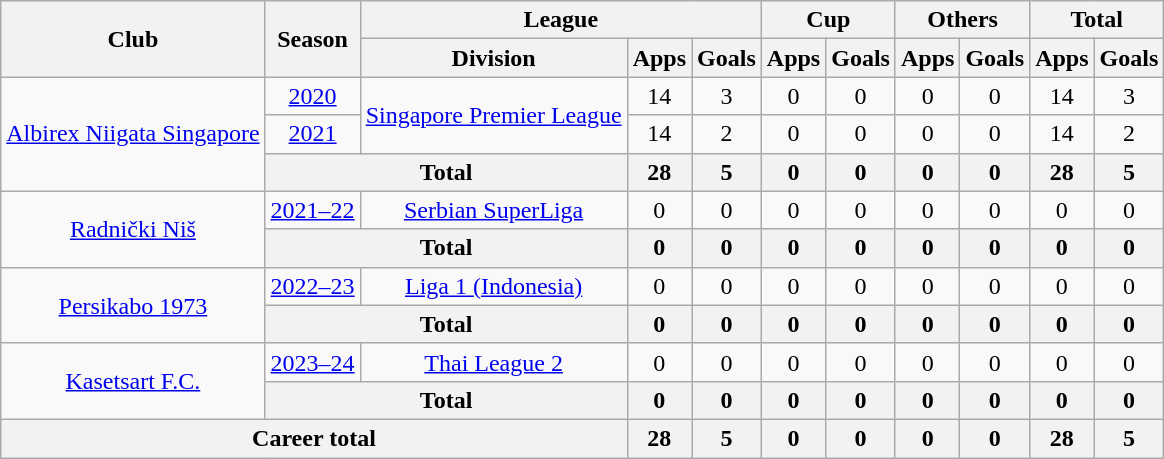<table class="wikitable" style="text-align: center">
<tr>
<th rowspan="2">Club</th>
<th rowspan="2">Season</th>
<th colspan="3">League</th>
<th colspan="2">Cup</th>
<th colspan="2">Others</th>
<th colspan="2">Total</th>
</tr>
<tr>
<th>Division</th>
<th>Apps</th>
<th>Goals</th>
<th>Apps</th>
<th>Goals</th>
<th>Apps</th>
<th>Goals</th>
<th>Apps</th>
<th>Goals</th>
</tr>
<tr>
<td rowspan="3"><a href='#'>Albirex Niigata Singapore</a></td>
<td><a href='#'>2020</a></td>
<td rowspan="2"><a href='#'>Singapore Premier League</a></td>
<td>14</td>
<td>3</td>
<td>0</td>
<td>0</td>
<td>0</td>
<td>0</td>
<td>14</td>
<td>3</td>
</tr>
<tr>
<td><a href='#'>2021</a></td>
<td>14</td>
<td>2</td>
<td>0</td>
<td>0</td>
<td>0</td>
<td>0</td>
<td>14</td>
<td>2</td>
</tr>
<tr>
<th colspan=2>Total</th>
<th>28</th>
<th>5</th>
<th>0</th>
<th>0</th>
<th>0</th>
<th>0</th>
<th>28</th>
<th>5</th>
</tr>
<tr>
<td rowspan="2"><a href='#'>Radnički Niš</a></td>
<td><a href='#'>2021–22</a></td>
<td><a href='#'>Serbian SuperLiga</a></td>
<td>0</td>
<td>0</td>
<td>0</td>
<td>0</td>
<td>0</td>
<td>0</td>
<td>0</td>
<td>0</td>
</tr>
<tr>
<th colspan=2>Total</th>
<th>0</th>
<th>0</th>
<th>0</th>
<th>0</th>
<th>0</th>
<th>0</th>
<th>0</th>
<th>0</th>
</tr>
<tr>
<td rowspan="2"><a href='#'>Persikabo 1973</a></td>
<td><a href='#'>2022–23</a></td>
<td><a href='#'>Liga 1 (Indonesia)</a></td>
<td>0</td>
<td>0</td>
<td>0</td>
<td>0</td>
<td>0</td>
<td>0</td>
<td>0</td>
<td>0</td>
</tr>
<tr>
<th colspan=2>Total</th>
<th>0</th>
<th>0</th>
<th>0</th>
<th>0</th>
<th>0</th>
<th>0</th>
<th>0</th>
<th>0</th>
</tr>
<tr>
<td rowspan="2"><a href='#'>Kasetsart F.C.</a></td>
<td><a href='#'>2023–24</a></td>
<td><a href='#'>Thai League 2</a></td>
<td>0</td>
<td>0</td>
<td>0</td>
<td>0</td>
<td>0</td>
<td>0</td>
<td>0</td>
<td>0</td>
</tr>
<tr>
<th colspan=2>Total</th>
<th>0</th>
<th>0</th>
<th>0</th>
<th>0</th>
<th>0</th>
<th>0</th>
<th>0</th>
<th>0</th>
</tr>
<tr>
<th colspan=3>Career total</th>
<th>28</th>
<th>5</th>
<th>0</th>
<th>0</th>
<th>0</th>
<th>0</th>
<th>28</th>
<th>5</th>
</tr>
</table>
